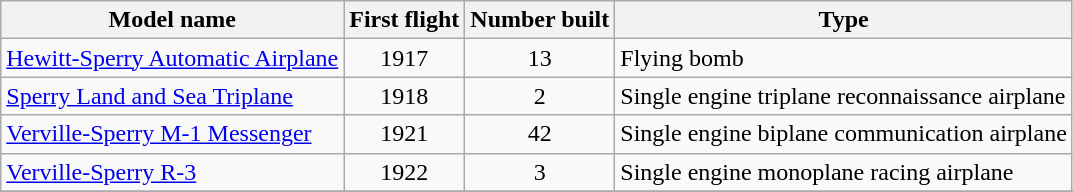<table class="wikitable sortable">
<tr>
<th>Model name</th>
<th>First flight</th>
<th>Number built</th>
<th>Type</th>
</tr>
<tr>
<td align=left><a href='#'>Hewitt-Sperry Automatic Airplane</a></td>
<td align=center>1917</td>
<td align=center>13</td>
<td align=left>Flying bomb</td>
</tr>
<tr>
<td align=left><a href='#'>Sperry Land and Sea Triplane</a></td>
<td align=center>1918</td>
<td align=center>2</td>
<td align=left>Single engine triplane reconnaissance airplane</td>
</tr>
<tr>
<td align=left><a href='#'>Verville-Sperry M-1 Messenger</a></td>
<td align=center>1921</td>
<td align=center>42</td>
<td align=left>Single engine biplane communication airplane</td>
</tr>
<tr>
<td align=left><a href='#'>Verville-Sperry R-3</a></td>
<td align=center>1922</td>
<td align=center>3</td>
<td align=left>Single engine monoplane racing airplane</td>
</tr>
<tr>
</tr>
</table>
